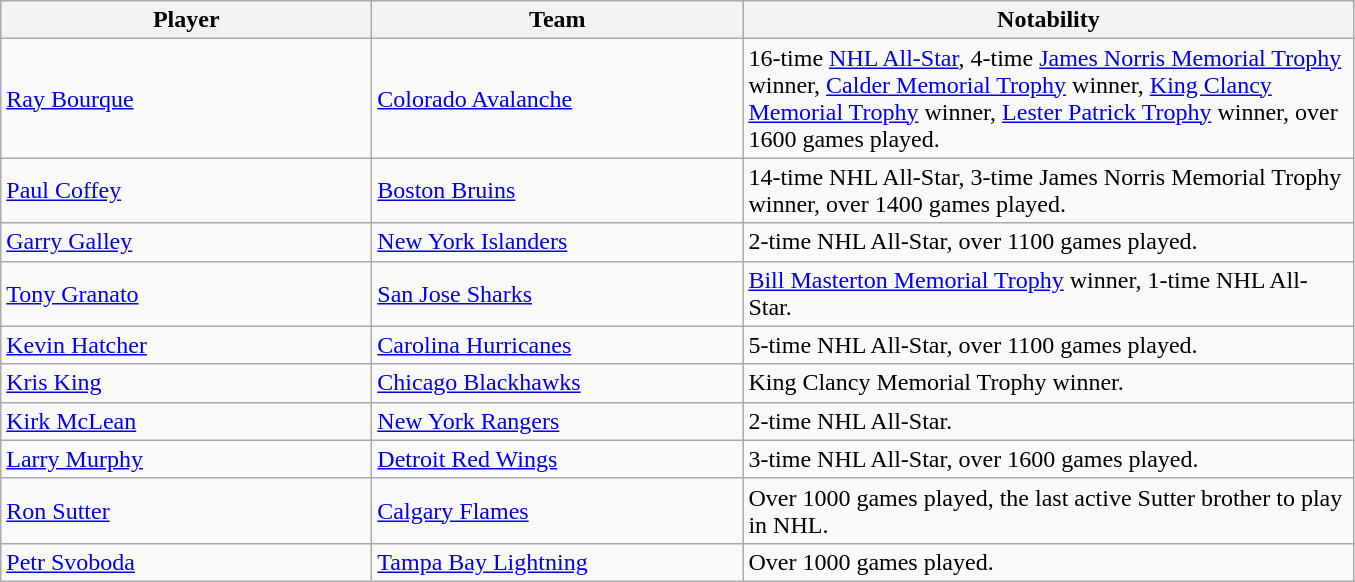<table class="wikitable">
<tr>
<th style="width:15em">Player</th>
<th style="width:15em">Team</th>
<th style="width:25em">Notability</th>
</tr>
<tr>
<td><a href='#'>Ray Bourque</a></td>
<td><a href='#'>Colorado Avalanche</a></td>
<td>16-time <a href='#'>NHL All-Star</a>, 4-time <a href='#'>James Norris Memorial Trophy</a> winner, <a href='#'>Calder Memorial Trophy</a> winner, <a href='#'>King Clancy Memorial Trophy</a> winner, <a href='#'>Lester Patrick Trophy</a> winner, over 1600 games played.</td>
</tr>
<tr>
<td><a href='#'>Paul Coffey</a></td>
<td><a href='#'>Boston Bruins</a></td>
<td>14-time NHL All-Star, 3-time James Norris Memorial Trophy winner, over 1400 games played.</td>
</tr>
<tr>
<td><a href='#'>Garry Galley</a></td>
<td><a href='#'>New York Islanders</a></td>
<td>2-time NHL All-Star, over 1100 games played.</td>
</tr>
<tr>
<td><a href='#'>Tony Granato</a></td>
<td><a href='#'>San Jose Sharks</a></td>
<td><a href='#'>Bill Masterton Memorial Trophy</a> winner, 1-time NHL All-Star.</td>
</tr>
<tr>
<td><a href='#'>Kevin Hatcher</a></td>
<td><a href='#'>Carolina Hurricanes</a></td>
<td>5-time NHL All-Star, over 1100 games played.</td>
</tr>
<tr>
<td><a href='#'>Kris King</a></td>
<td><a href='#'>Chicago Blackhawks</a></td>
<td>King Clancy Memorial Trophy winner.</td>
</tr>
<tr>
<td><a href='#'>Kirk McLean</a></td>
<td><a href='#'>New York Rangers</a></td>
<td>2-time NHL All-Star.</td>
</tr>
<tr>
<td><a href='#'>Larry Murphy</a></td>
<td><a href='#'>Detroit Red Wings</a></td>
<td>3-time NHL All-Star, over 1600 games played.</td>
</tr>
<tr>
<td><a href='#'>Ron Sutter</a></td>
<td><a href='#'>Calgary Flames</a></td>
<td>Over 1000 games played, the last active Sutter brother to play in NHL.</td>
</tr>
<tr>
<td><a href='#'>Petr Svoboda</a></td>
<td><a href='#'>Tampa Bay Lightning</a></td>
<td>Over 1000 games played.</td>
</tr>
</table>
